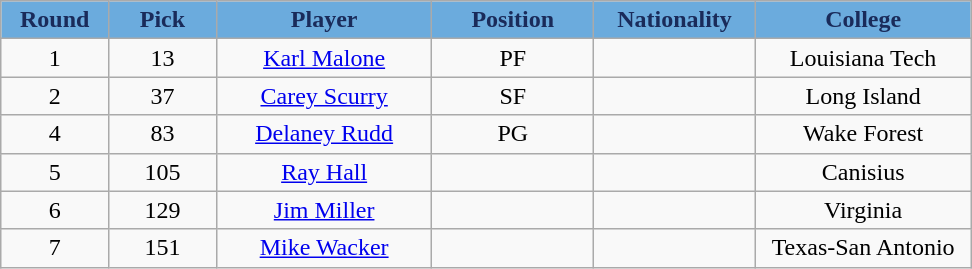<table class="wikitable sortable sortable">
<tr>
<th style="background:#6babdd; color:#1a2b5a" width="10%">Round</th>
<th style="background:#6babdd; color:#1a2b5a" width="10%">Pick</th>
<th style="background:#6babdd; color:#1a2b5a" width="20%">Player</th>
<th style="background:#6babdd; color:#1a2b5a" width="15%">Position</th>
<th style="background:#6babdd; color:#1a2b5a" width="15%">Nationality</th>
<th style="background:#6babdd; color:#1a2b5a" width="20%">College</th>
</tr>
<tr style="text-align: center">
<td>1</td>
<td>13</td>
<td><a href='#'>Karl Malone</a></td>
<td>PF</td>
<td></td>
<td>Louisiana Tech</td>
</tr>
<tr style="text-align: center">
<td>2</td>
<td>37</td>
<td><a href='#'>Carey Scurry</a></td>
<td>SF</td>
<td></td>
<td>Long Island</td>
</tr>
<tr style="text-align: center">
<td>4</td>
<td>83</td>
<td><a href='#'>Delaney Rudd</a></td>
<td>PG</td>
<td></td>
<td>Wake Forest</td>
</tr>
<tr style="text-align: center">
<td>5</td>
<td>105</td>
<td><a href='#'>Ray Hall</a></td>
<td></td>
<td></td>
<td>Canisius</td>
</tr>
<tr style="text-align: center">
<td>6</td>
<td>129</td>
<td><a href='#'>Jim Miller</a></td>
<td></td>
<td></td>
<td>Virginia</td>
</tr>
<tr style="text-align: center">
<td>7</td>
<td>151</td>
<td><a href='#'>Mike Wacker</a></td>
<td></td>
<td></td>
<td>Texas-San Antonio</td>
</tr>
</table>
